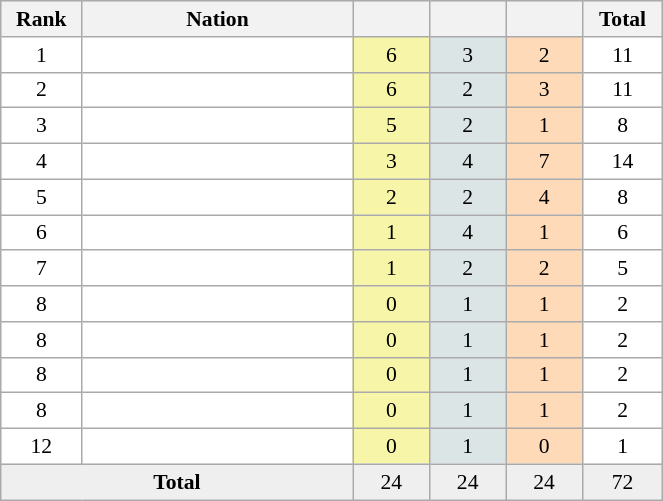<table class=wikitable width=35% cellspacing="1" cellpadding="3" style="border:1px solid #AAAAAA;font-size:90%">
<tr bgcolor="#EFEFEF">
<th width=50>Rank</th>
<th width=200>Nation</th>
<th width=50></th>
<th width=50></th>
<th width=50></th>
<th width=50>Total</th>
</tr>
<tr align="center" valign="top" bgcolor="#FFFFFF">
<td rowspan="1" valign="center">1</td>
<td align="left"></td>
<td style="background:#F7F6A8;">6</td>
<td style="background:#DCE5E5;">3</td>
<td style="background:#FFDAB9;">2</td>
<td>11</td>
</tr>
<tr align="center" valign="top" bgcolor="#FFFFFF">
<td rowspan="1" valign="center">2</td>
<td align="left"></td>
<td style="background:#F7F6A8;">6</td>
<td style="background:#DCE5E5;">2</td>
<td style="background:#FFDAB9;">3</td>
<td>11</td>
</tr>
<tr align="center" valign="top" bgcolor="#FFFFFF">
<td rowspan="1" valign="center">3</td>
<td align="left"></td>
<td style="background:#F7F6A8;">5</td>
<td style="background:#DCE5E5;">2</td>
<td style="background:#FFDAB9;">1</td>
<td>8</td>
</tr>
<tr align="center" valign="top" bgcolor="#FFFFFF">
<td rowspan="1" valign="center">4</td>
<td align="left"></td>
<td style="background:#F7F6A8;">3</td>
<td style="background:#DCE5E5;">4</td>
<td style="background:#FFDAB9;">7</td>
<td>14</td>
</tr>
<tr align="center" valign="top" bgcolor="#FFFFFF">
<td rowspan="1" valign="center">5</td>
<td align="left"></td>
<td style="background:#F7F6A8;">2</td>
<td style="background:#DCE5E5;">2</td>
<td style="background:#FFDAB9;">4</td>
<td>8</td>
</tr>
<tr align="center" valign="top" bgcolor="#FFFFFF">
<td rowspan="1" valign="center">6</td>
<td align="left"></td>
<td style="background:#F7F6A8;">1</td>
<td style="background:#DCE5E5;">4</td>
<td style="background:#FFDAB9;">1</td>
<td>6</td>
</tr>
<tr align="center" valign="top" bgcolor="#FFFFFF">
<td rowspan="1" valign="center">7</td>
<td align="left"></td>
<td style="background:#F7F6A8;">1</td>
<td style="background:#DCE5E5;">2</td>
<td style="background:#FFDAB9;">2</td>
<td>5</td>
</tr>
<tr align="center" valign="top" bgcolor="#FFFFFF">
<td rowspan="1" valign="center">8</td>
<td align="left"></td>
<td style="background:#F7F6A8;">0</td>
<td style="background:#DCE5E5;">1</td>
<td style="background:#FFDAB9;">1</td>
<td>2</td>
</tr>
<tr align="center" valign="top" bgcolor="#FFFFFF">
<td rowspan="1" valign="center">8</td>
<td align="left"></td>
<td style="background:#F7F6A8;">0</td>
<td style="background:#DCE5E5;">1</td>
<td style="background:#FFDAB9;">1</td>
<td>2</td>
</tr>
<tr align="center" valign="top" bgcolor="#FFFFFF">
<td rowspan="1" valign="center">8</td>
<td align="left"></td>
<td style="background:#F7F6A8;">0</td>
<td style="background:#DCE5E5;">1</td>
<td style="background:#FFDAB9;">1</td>
<td>2</td>
</tr>
<tr align="center" valign="top" bgcolor="#FFFFFF">
<td rowspan="1" valign="center">8</td>
<td align="left"></td>
<td style="background:#F7F6A8;">0</td>
<td style="background:#DCE5E5;">1</td>
<td style="background:#FFDAB9;">1</td>
<td>2</td>
</tr>
<tr align="center" valign="top" bgcolor="#FFFFFF">
<td rowspan="1" valign="center">12</td>
<td align="left"></td>
<td style="background:#F7F6A8;">0</td>
<td style="background:#DCE5E5;">1</td>
<td style="background:#FFDAB9;">0</td>
<td>1</td>
</tr>
<tr align="center" valign="top" bgcolor="#EFEFEF">
<td colspan="2" rowspan="1" valign="center"><strong>Total</strong></td>
<td>24</td>
<td>24</td>
<td>24</td>
<td>72</td>
</tr>
</table>
